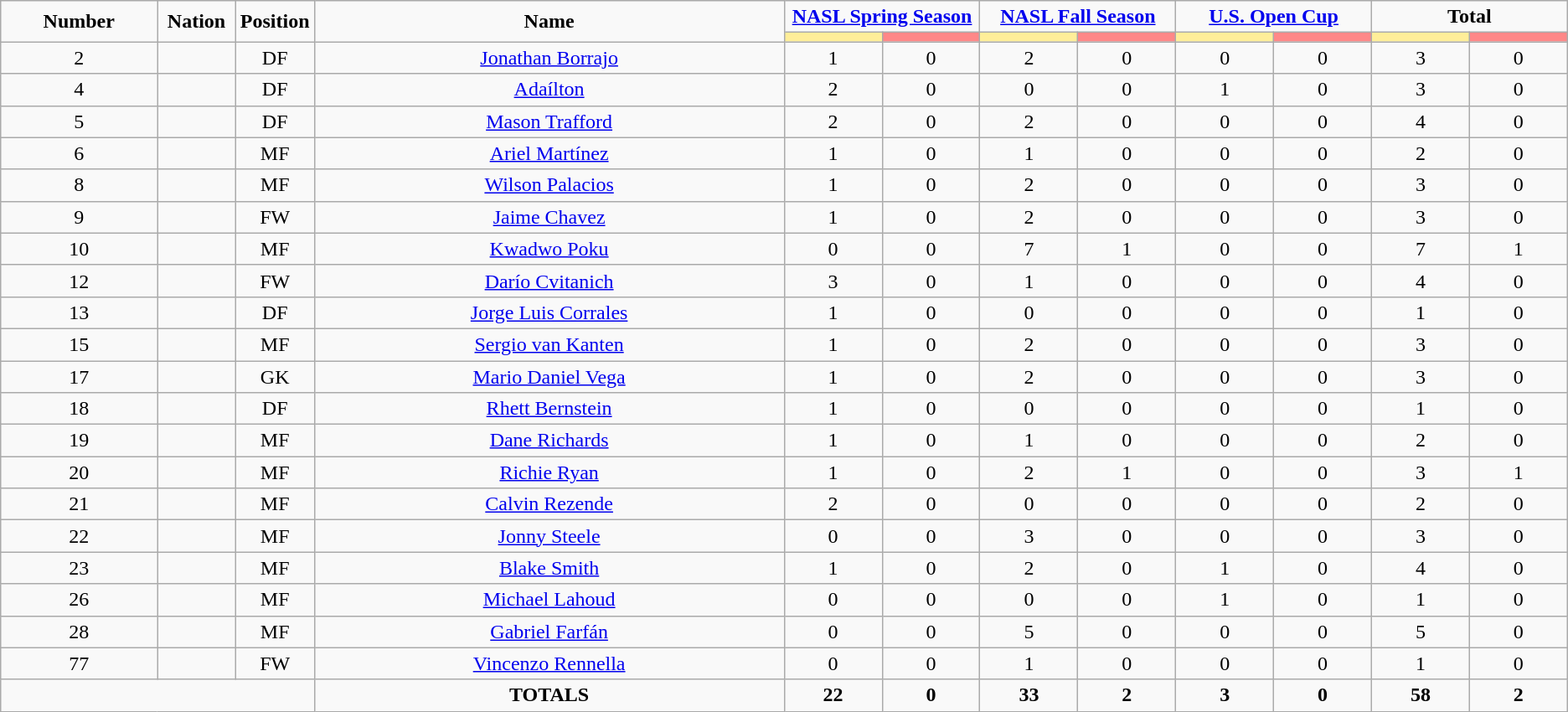<table class="wikitable" style="text-align:center;">
<tr>
<td rowspan="2"  style="width:10%; text-align:center;"><strong>Number</strong></td>
<td rowspan="2"  style="width:5%; text-align:center;"><strong>Nation</strong></td>
<td rowspan="2"  style="width:5%; text-align:center;"><strong>Position</strong></td>
<td rowspan="2"  style="width:30%; text-align:center;"><strong>Name</strong></td>
<td colspan="2" style="text-align:center;"><strong><a href='#'>NASL Spring Season</a></strong></td>
<td colspan="2" style="text-align:center;"><strong><a href='#'>NASL Fall Season</a></strong></td>
<td colspan="2" style="text-align:center;"><strong><a href='#'>U.S. Open Cup</a></strong></td>
<td colspan="2" style="text-align:center;"><strong>Total</strong></td>
</tr>
<tr>
<th style="width:60px; background:#fe9;"></th>
<th style="width:60px; background:#ff8888;"></th>
<th style="width:60px; background:#fe9;"></th>
<th style="width:60px; background:#ff8888;"></th>
<th style="width:60px; background:#fe9;"></th>
<th style="width:60px; background:#ff8888;"></th>
<th style="width:60px; background:#fe9;"></th>
<th style="width:60px; background:#ff8888;"></th>
</tr>
<tr>
<td>2</td>
<td></td>
<td>DF</td>
<td><a href='#'>Jonathan Borrajo</a></td>
<td>1</td>
<td>0</td>
<td>2</td>
<td>0</td>
<td>0</td>
<td>0</td>
<td>3</td>
<td>0</td>
</tr>
<tr>
<td>4</td>
<td></td>
<td>DF</td>
<td><a href='#'>Adaílton</a></td>
<td>2</td>
<td>0</td>
<td>0</td>
<td>0</td>
<td>1</td>
<td>0</td>
<td>3</td>
<td>0</td>
</tr>
<tr>
<td>5</td>
<td></td>
<td>DF</td>
<td><a href='#'>Mason Trafford</a></td>
<td>2</td>
<td>0</td>
<td>2</td>
<td>0</td>
<td>0</td>
<td>0</td>
<td>4</td>
<td>0</td>
</tr>
<tr>
<td>6</td>
<td></td>
<td>MF</td>
<td><a href='#'>Ariel Martínez</a></td>
<td>1</td>
<td>0</td>
<td>1</td>
<td>0</td>
<td>0</td>
<td>0</td>
<td>2</td>
<td>0</td>
</tr>
<tr>
<td>8</td>
<td></td>
<td>MF</td>
<td><a href='#'>Wilson Palacios</a></td>
<td>1</td>
<td>0</td>
<td>2</td>
<td>0</td>
<td>0</td>
<td>0</td>
<td>3</td>
<td>0</td>
</tr>
<tr>
<td>9</td>
<td></td>
<td>FW</td>
<td><a href='#'>Jaime Chavez</a></td>
<td>1</td>
<td>0</td>
<td>2</td>
<td>0</td>
<td>0</td>
<td>0</td>
<td>3</td>
<td>0</td>
</tr>
<tr>
<td>10</td>
<td></td>
<td>MF</td>
<td><a href='#'>Kwadwo Poku</a></td>
<td>0</td>
<td>0</td>
<td>7</td>
<td>1</td>
<td>0</td>
<td>0</td>
<td>7</td>
<td>1</td>
</tr>
<tr>
<td>12</td>
<td></td>
<td>FW</td>
<td><a href='#'>Darío Cvitanich</a></td>
<td>3</td>
<td>0</td>
<td>1</td>
<td>0</td>
<td>0</td>
<td>0</td>
<td>4</td>
<td>0</td>
</tr>
<tr>
<td>13</td>
<td></td>
<td>DF</td>
<td><a href='#'>Jorge Luis Corrales</a></td>
<td>1</td>
<td>0</td>
<td>0</td>
<td>0</td>
<td>0</td>
<td>0</td>
<td>1</td>
<td>0</td>
</tr>
<tr>
<td>15</td>
<td></td>
<td>MF</td>
<td><a href='#'>Sergio van Kanten</a></td>
<td>1</td>
<td>0</td>
<td>2</td>
<td>0</td>
<td>0</td>
<td>0</td>
<td>3</td>
<td>0</td>
</tr>
<tr>
<td>17</td>
<td></td>
<td>GK</td>
<td><a href='#'>Mario Daniel Vega</a></td>
<td>1</td>
<td>0</td>
<td>2</td>
<td>0</td>
<td>0</td>
<td>0</td>
<td>3</td>
<td>0</td>
</tr>
<tr>
<td>18</td>
<td></td>
<td>DF</td>
<td><a href='#'>Rhett Bernstein</a></td>
<td>1</td>
<td>0</td>
<td>0</td>
<td>0</td>
<td>0</td>
<td>0</td>
<td>1</td>
<td>0</td>
</tr>
<tr>
<td>19</td>
<td></td>
<td>MF</td>
<td><a href='#'>Dane Richards</a></td>
<td>1</td>
<td>0</td>
<td>1</td>
<td>0</td>
<td>0</td>
<td>0</td>
<td>2</td>
<td>0</td>
</tr>
<tr>
<td>20</td>
<td></td>
<td>MF</td>
<td><a href='#'>Richie Ryan</a></td>
<td>1</td>
<td>0</td>
<td>2</td>
<td>1</td>
<td>0</td>
<td>0</td>
<td>3</td>
<td>1</td>
</tr>
<tr>
<td>21</td>
<td></td>
<td>MF</td>
<td><a href='#'>Calvin Rezende</a></td>
<td>2</td>
<td>0</td>
<td>0</td>
<td>0</td>
<td>0</td>
<td>0</td>
<td>2</td>
<td>0</td>
</tr>
<tr>
<td>22</td>
<td></td>
<td>MF</td>
<td><a href='#'>Jonny Steele</a></td>
<td>0</td>
<td>0</td>
<td>3</td>
<td>0</td>
<td>0</td>
<td>0</td>
<td>3</td>
<td>0</td>
</tr>
<tr>
<td>23</td>
<td></td>
<td>MF</td>
<td><a href='#'>Blake Smith</a></td>
<td>1</td>
<td>0</td>
<td>2</td>
<td>0</td>
<td>1</td>
<td>0</td>
<td>4</td>
<td>0</td>
</tr>
<tr>
<td>26</td>
<td></td>
<td>MF</td>
<td><a href='#'>Michael Lahoud</a></td>
<td>0</td>
<td>0</td>
<td>0</td>
<td>0</td>
<td>1</td>
<td>0</td>
<td>1</td>
<td>0</td>
</tr>
<tr>
<td>28</td>
<td></td>
<td>MF</td>
<td><a href='#'>Gabriel Farfán</a></td>
<td>0</td>
<td>0</td>
<td>5</td>
<td>0</td>
<td>0</td>
<td>0</td>
<td>5</td>
<td>0</td>
</tr>
<tr>
<td>77</td>
<td></td>
<td>FW</td>
<td><a href='#'>Vincenzo Rennella</a></td>
<td>0</td>
<td>0</td>
<td>1</td>
<td>0</td>
<td>0</td>
<td>0</td>
<td>1</td>
<td>0</td>
</tr>
<tr>
<td colspan="3"></td>
<td><strong>TOTALS</strong></td>
<td><strong>22</strong></td>
<td><strong>0</strong></td>
<td><strong>33</strong></td>
<td><strong>2</strong></td>
<td><strong>3</strong></td>
<td><strong>0</strong></td>
<td><strong>58</strong></td>
<td><strong>2</strong></td>
</tr>
</table>
